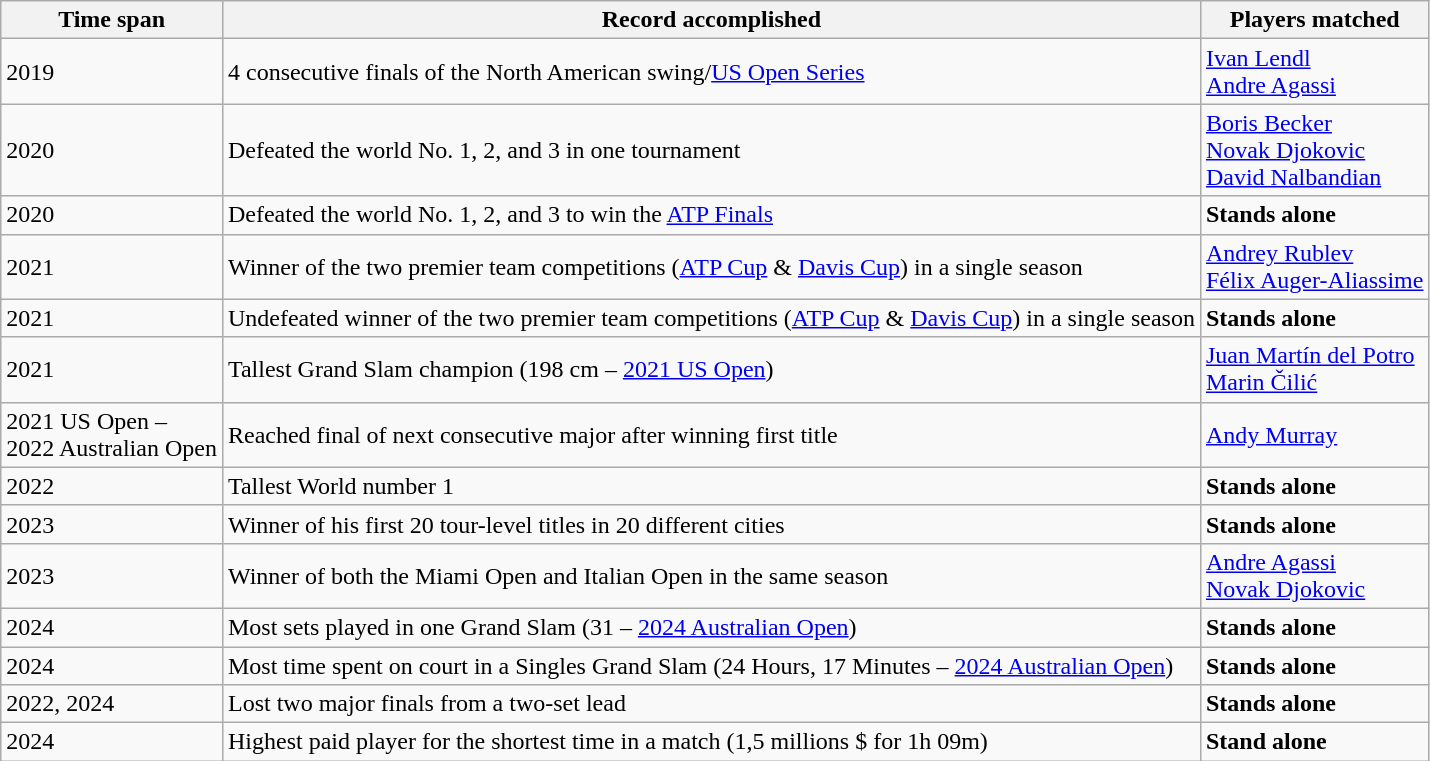<table class="wikitable collapsible collapsed" style=text-align:left>
<tr>
<th>Time span</th>
<th>Record accomplished</th>
<th>Players matched</th>
</tr>
<tr>
<td>2019</td>
<td>4 consecutive finals of the North American swing/<a href='#'>US Open Series</a></td>
<td><a href='#'>Ivan Lendl</a><br><a href='#'>Andre Agassi</a></td>
</tr>
<tr>
<td>2020</td>
<td>Defeated the world No. 1, 2, and 3 in one tournament</td>
<td><a href='#'>Boris Becker</a><br><a href='#'>Novak Djokovic</a><br><a href='#'>David Nalbandian</a></td>
</tr>
<tr>
<td>2020</td>
<td>Defeated the world No. 1, 2, and 3 to win the <a href='#'>ATP Finals</a></td>
<td><strong>Stands alone</strong></td>
</tr>
<tr>
<td>2021</td>
<td>Winner of the two premier team competitions (<a href='#'>ATP Cup</a> & <a href='#'>Davis Cup</a>) in a single season</td>
<td><a href='#'>Andrey Rublev</a><br><a href='#'>Félix Auger-Aliassime</a></td>
</tr>
<tr>
<td>2021</td>
<td>Undefeated winner of the two premier team competitions (<a href='#'>ATP Cup</a> & <a href='#'>Davis Cup</a>) in a single season</td>
<td><strong>Stands alone</strong></td>
</tr>
<tr>
<td>2021</td>
<td>Tallest Grand Slam champion (198 cm – <a href='#'>2021 US Open</a>)</td>
<td><a href='#'>Juan Martín del Potro</a><br><a href='#'>Marin Čilić</a></td>
</tr>
<tr>
<td>2021 US Open – <br>2022 Australian Open</td>
<td>Reached final of next consecutive major after winning first title</td>
<td><a href='#'>Andy Murray</a></td>
</tr>
<tr>
<td>2022</td>
<td>Tallest World number 1</td>
<td><strong>Stands alone</strong></td>
</tr>
<tr>
<td>2023</td>
<td>Winner of his first 20 tour-level titles in 20 different cities</td>
<td><strong>Stands alone</strong></td>
</tr>
<tr>
<td>2023</td>
<td>Winner of both the Miami Open and Italian Open in the same season</td>
<td><a href='#'>Andre Agassi</a><br><a href='#'>Novak Djokovic</a></td>
</tr>
<tr>
<td>2024</td>
<td>Most sets played in one Grand Slam (31  – <a href='#'>2024 Australian Open</a>)</td>
<td><strong>Stands alone</strong></td>
</tr>
<tr>
<td>2024</td>
<td>Most time spent on court in a Singles Grand Slam (24 Hours, 17 Minutes  – <a href='#'>2024 Australian Open</a>)</td>
<td><strong>Stands alone</strong></td>
</tr>
<tr>
<td>2022, 2024</td>
<td>Lost two major finals from a two-set lead</td>
<td><strong>Stands alone</strong></td>
</tr>
<tr>
<td>2024</td>
<td>Highest paid player for the shortest time in a match (1,5 millions $ for 1h 09m)</td>
<td><strong>Stand alone</strong></td>
</tr>
</table>
